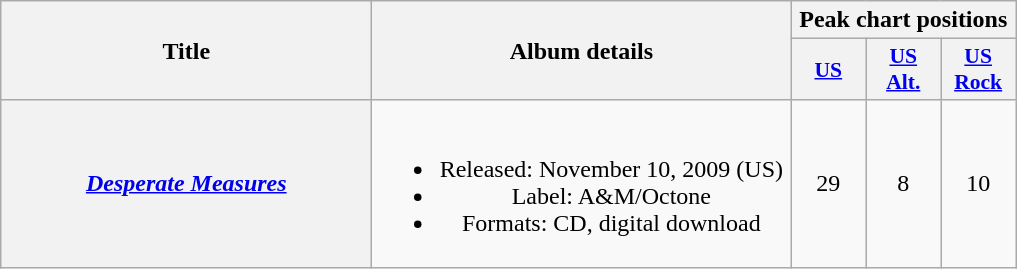<table class="wikitable plainrowheaders"  style="text-align:center;">
<tr>
<th scope="col" rowspan="2" style="width:15em;">Title</th>
<th scope="col" rowspan="2" style="width:17em;">Album details</th>
<th scope="col" colspan="3">Peak chart positions</th>
</tr>
<tr>
<th scope="col" style="width:3em;font-size:90%;"><a href='#'>US</a><br></th>
<th scope="col" style="width:3em;font-size:90%;"><a href='#'>US<br>Alt.</a><br></th>
<th scope="col" style="width:3em;font-size:90%;"><a href='#'>US<br>Rock</a><br></th>
</tr>
<tr>
<th scope="row"><em><a href='#'>Desperate Measures</a></em></th>
<td><br><ul><li>Released: November 10, 2009 <span>(US)</span></li><li>Label: A&M/Octone</li><li>Formats: CD, digital download</li></ul></td>
<td>29</td>
<td>8</td>
<td>10</td>
</tr>
</table>
